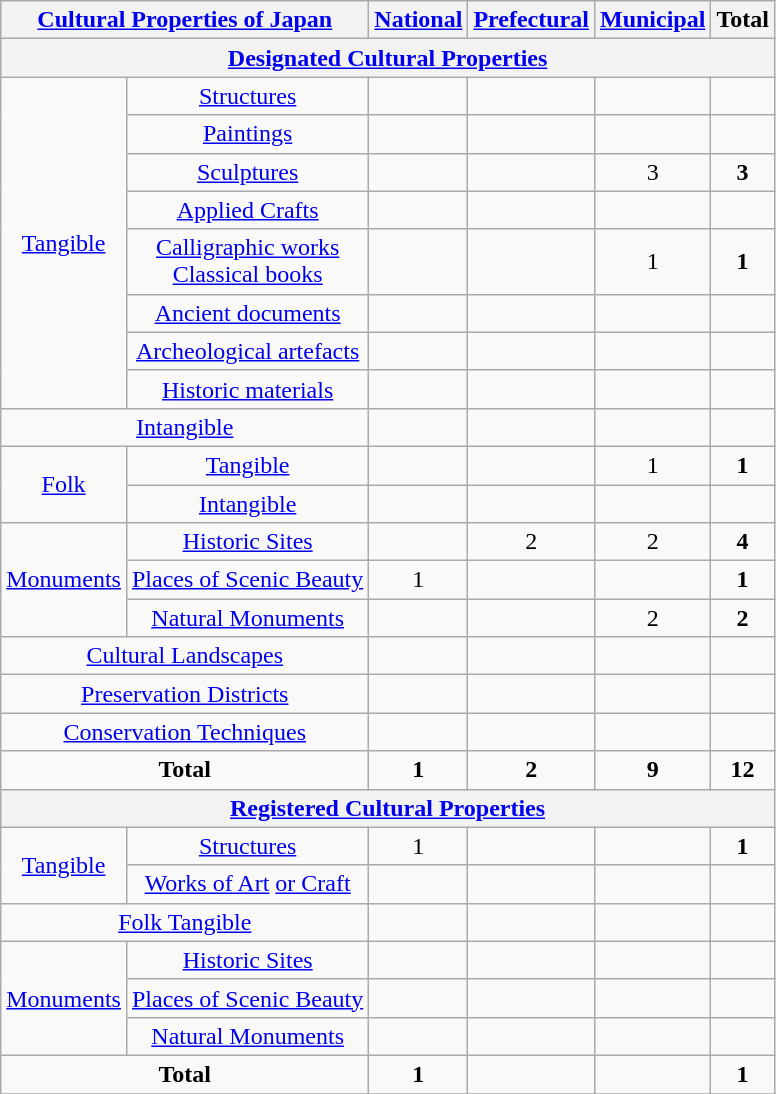<table class="wikitable">
<tr>
<th colspan="2" style="text-align: center;"><a href='#'>Cultural Properties of Japan</a></th>
<th><a href='#'>National</a></th>
<th><a href='#'>Prefectural</a></th>
<th><a href='#'>Municipal</a></th>
<th><strong>Total</strong></th>
</tr>
<tr align="center">
<th colspan="6" style="text-align: center;"><a href='#'>Designated Cultural Properties</a></th>
</tr>
<tr align="center">
<td rowspan="8"><a href='#'>Tangible</a></td>
<td><a href='#'>Structures</a></td>
<td></td>
<td></td>
<td></td>
<td></td>
</tr>
<tr align="center">
<td><a href='#'>Paintings</a></td>
<td><small></small></td>
<td></td>
<td></td>
<td></td>
</tr>
<tr align="center">
<td><a href='#'>Sculptures</a></td>
<td></td>
<td></td>
<td>3</td>
<td><strong>3</strong></td>
</tr>
<tr align="center">
<td><a href='#'>Applied Crafts</a></td>
<td></td>
<td></td>
<td></td>
<td></td>
</tr>
<tr align="center">
<td><a href='#'>Calligraphic works</a><br><a href='#'>Classical books</a></td>
<td></td>
<td></td>
<td>1</td>
<td><strong>1</strong></td>
</tr>
<tr align="center">
<td><a href='#'>Ancient documents</a></td>
<td></td>
<td></td>
<td></td>
<td></td>
</tr>
<tr align="center">
<td><a href='#'>Archeological artefacts</a></td>
<td></td>
<td></td>
<td></td>
<td></td>
</tr>
<tr align="center">
<td><a href='#'>Historic materials</a></td>
<td></td>
<td></td>
<td></td>
<td></td>
</tr>
<tr align="center">
<td colspan="2" style="text-align: center;"><a href='#'>Intangible</a></td>
<td></td>
<td></td>
<td></td>
<td></td>
</tr>
<tr align="center">
<td rowspan="2"><a href='#'>Folk</a></td>
<td><a href='#'>Tangible</a></td>
<td></td>
<td></td>
<td>1</td>
<td><strong>1</strong></td>
</tr>
<tr align="center">
<td><a href='#'>Intangible</a></td>
<td></td>
<td></td>
<td></td>
<td></td>
</tr>
<tr align="center">
<td rowspan="3"><a href='#'>Monuments</a></td>
<td><a href='#'>Historic Sites</a></td>
<td></td>
<td>2</td>
<td>2</td>
<td><strong>4</strong></td>
</tr>
<tr align="center">
<td><a href='#'>Places of Scenic Beauty</a></td>
<td>1</td>
<td></td>
<td></td>
<td><strong>1</strong></td>
</tr>
<tr align="center">
<td><a href='#'>Natural Monuments</a></td>
<td></td>
<td></td>
<td>2</td>
<td><strong>2</strong></td>
</tr>
<tr align="center">
<td colspan="2" style="text-align: center;"><a href='#'>Cultural Landscapes</a></td>
<td></td>
<td></td>
<td></td>
<td></td>
</tr>
<tr align="center">
<td colspan="2" style="text-align: center;"><a href='#'>Preservation Districts</a></td>
<td></td>
<td></td>
<td></td>
<td></td>
</tr>
<tr align="center">
<td colspan="2" style="text-align: center;"><a href='#'>Conservation Techniques</a></td>
<td></td>
<td></td>
<td></td>
<td></td>
</tr>
<tr align="center">
<td colspan="2" style="text-align: center;"><strong>Total</strong></td>
<td><strong>1</strong></td>
<td><strong>2</strong></td>
<td><strong>9</strong></td>
<td><strong>12</strong></td>
</tr>
<tr align="center">
<th colspan="6" style="text-align: center;"><a href='#'>Registered Cultural Properties</a></th>
</tr>
<tr align="center">
<td rowspan="2"><a href='#'>Tangible</a></td>
<td><a href='#'>Structures</a></td>
<td>1</td>
<td></td>
<td></td>
<td><strong>1</strong></td>
</tr>
<tr align="center">
<td><a href='#'>Works of Art</a> <a href='#'>or Craft</a></td>
<td></td>
<td></td>
<td></td>
<td></td>
</tr>
<tr align="center">
<td colspan="2" style="text-align: center;"><a href='#'>Folk Tangible</a></td>
<td></td>
<td></td>
<td></td>
<td></td>
</tr>
<tr align="center">
<td rowspan="3"><a href='#'>Monuments</a></td>
<td><a href='#'>Historic Sites</a></td>
<td></td>
<td></td>
<td></td>
<td></td>
</tr>
<tr align="center">
<td><a href='#'>Places of Scenic Beauty</a></td>
<td></td>
<td></td>
<td></td>
<td></td>
</tr>
<tr align="center">
<td><a href='#'>Natural Monuments</a></td>
<td></td>
<td></td>
<td></td>
<td></td>
</tr>
<tr align="center">
<td colspan="2" style="text-align: center;"><strong>Total</strong></td>
<td><strong>1</strong></td>
<td></td>
<td></td>
<td><strong>1</strong></td>
</tr>
<tr>
</tr>
</table>
